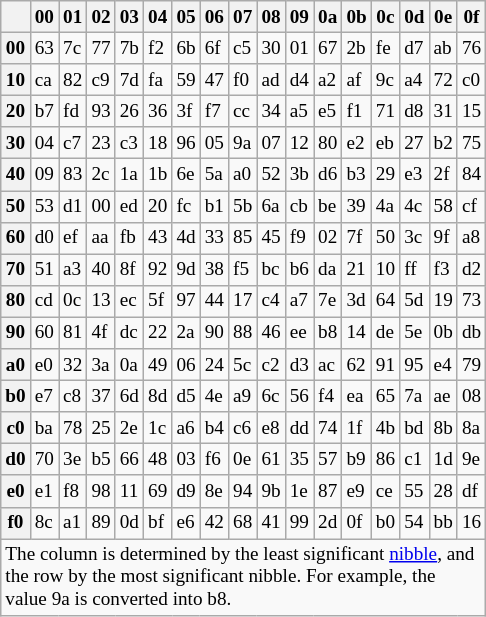<table class="wikitable floatright" style="font-size:80%">
<tr>
<th></th>
<th>00</th>
<th>01</th>
<th>02</th>
<th>03</th>
<th>04</th>
<th>05</th>
<th>06</th>
<th>07</th>
<th>08</th>
<th>09</th>
<th>0a</th>
<th>0b</th>
<th>0c</th>
<th>0d</th>
<th>0e</th>
<th>0f</th>
</tr>
<tr>
<th>00</th>
<td>63</td>
<td>7c</td>
<td>77</td>
<td>7b</td>
<td>f2</td>
<td>6b</td>
<td>6f</td>
<td>c5</td>
<td>30</td>
<td>01</td>
<td>67</td>
<td>2b</td>
<td>fe</td>
<td>d7</td>
<td>ab</td>
<td>76</td>
</tr>
<tr>
<th>10</th>
<td>ca</td>
<td>82</td>
<td>c9</td>
<td>7d</td>
<td>fa</td>
<td>59</td>
<td>47</td>
<td>f0</td>
<td>ad</td>
<td>d4</td>
<td>a2</td>
<td>af</td>
<td>9c</td>
<td>a4</td>
<td>72</td>
<td>c0</td>
</tr>
<tr>
<th>20</th>
<td>b7</td>
<td>fd</td>
<td>93</td>
<td>26</td>
<td>36</td>
<td>3f</td>
<td>f7</td>
<td>cc</td>
<td>34</td>
<td>a5</td>
<td>e5</td>
<td>f1</td>
<td>71</td>
<td>d8</td>
<td>31</td>
<td>15</td>
</tr>
<tr>
<th>30</th>
<td>04</td>
<td>c7</td>
<td>23</td>
<td>c3</td>
<td>18</td>
<td>96</td>
<td>05</td>
<td>9a</td>
<td>07</td>
<td>12</td>
<td>80</td>
<td>e2</td>
<td>eb</td>
<td>27</td>
<td>b2</td>
<td>75</td>
</tr>
<tr>
<th>40</th>
<td>09</td>
<td>83</td>
<td>2c</td>
<td>1a</td>
<td>1b</td>
<td>6e</td>
<td>5a</td>
<td>a0</td>
<td>52</td>
<td>3b</td>
<td>d6</td>
<td>b3</td>
<td>29</td>
<td>e3</td>
<td>2f</td>
<td>84</td>
</tr>
<tr>
<th>50</th>
<td>53</td>
<td>d1</td>
<td>00</td>
<td>ed</td>
<td>20</td>
<td>fc</td>
<td>b1</td>
<td>5b</td>
<td>6a</td>
<td>cb</td>
<td>be</td>
<td>39</td>
<td>4a</td>
<td>4c</td>
<td>58</td>
<td>cf</td>
</tr>
<tr>
<th>60</th>
<td>d0</td>
<td>ef</td>
<td>aa</td>
<td>fb</td>
<td>43</td>
<td>4d</td>
<td>33</td>
<td>85</td>
<td>45</td>
<td>f9</td>
<td>02</td>
<td>7f</td>
<td>50</td>
<td>3c</td>
<td>9f</td>
<td>a8</td>
</tr>
<tr>
<th>70</th>
<td>51</td>
<td>a3</td>
<td>40</td>
<td>8f</td>
<td>92</td>
<td>9d</td>
<td>38</td>
<td>f5</td>
<td>bc</td>
<td>b6</td>
<td>da</td>
<td>21</td>
<td>10</td>
<td>ff</td>
<td>f3</td>
<td>d2</td>
</tr>
<tr>
<th>80</th>
<td>cd</td>
<td>0c</td>
<td>13</td>
<td>ec</td>
<td>5f</td>
<td>97</td>
<td>44</td>
<td>17</td>
<td>c4</td>
<td>a7</td>
<td>7e</td>
<td>3d</td>
<td>64</td>
<td>5d</td>
<td>19</td>
<td>73</td>
</tr>
<tr>
<th>90</th>
<td>60</td>
<td>81</td>
<td>4f</td>
<td>dc</td>
<td>22</td>
<td>2a</td>
<td>90</td>
<td>88</td>
<td>46</td>
<td>ee</td>
<td>b8</td>
<td>14</td>
<td>de</td>
<td>5e</td>
<td>0b</td>
<td>db</td>
</tr>
<tr>
<th>a0</th>
<td>e0</td>
<td>32</td>
<td>3a</td>
<td>0a</td>
<td>49</td>
<td>06</td>
<td>24</td>
<td>5c</td>
<td>c2</td>
<td>d3</td>
<td>ac</td>
<td>62</td>
<td>91</td>
<td>95</td>
<td>e4</td>
<td>79</td>
</tr>
<tr>
<th>b0</th>
<td>e7</td>
<td>c8</td>
<td>37</td>
<td>6d</td>
<td>8d</td>
<td>d5</td>
<td>4e</td>
<td>a9</td>
<td>6c</td>
<td>56</td>
<td>f4</td>
<td>ea</td>
<td>65</td>
<td>7a</td>
<td>ae</td>
<td>08</td>
</tr>
<tr>
<th>c0</th>
<td>ba</td>
<td>78</td>
<td>25</td>
<td>2e</td>
<td>1c</td>
<td>a6</td>
<td>b4</td>
<td>c6</td>
<td>e8</td>
<td>dd</td>
<td>74</td>
<td>1f</td>
<td>4b</td>
<td>bd</td>
<td>8b</td>
<td>8a</td>
</tr>
<tr>
<th>d0</th>
<td>70</td>
<td>3e</td>
<td>b5</td>
<td>66</td>
<td>48</td>
<td>03</td>
<td>f6</td>
<td>0e</td>
<td>61</td>
<td>35</td>
<td>57</td>
<td>b9</td>
<td>86</td>
<td>c1</td>
<td>1d</td>
<td>9e</td>
</tr>
<tr>
<th>e0</th>
<td>e1</td>
<td>f8</td>
<td>98</td>
<td>11</td>
<td>69</td>
<td>d9</td>
<td>8e</td>
<td>94</td>
<td>9b</td>
<td>1e</td>
<td>87</td>
<td>e9</td>
<td>ce</td>
<td>55</td>
<td>28</td>
<td>df</td>
</tr>
<tr>
<th>f0</th>
<td>8c</td>
<td>a1</td>
<td>89</td>
<td>0d</td>
<td>bf</td>
<td>e6</td>
<td>42</td>
<td>68</td>
<td>41</td>
<td>99</td>
<td>2d</td>
<td>0f</td>
<td>b0</td>
<td>54</td>
<td>bb</td>
<td>16</td>
</tr>
<tr>
<td colspan=17 width=20em>The column is determined by the least significant <a href='#'>nibble</a>, and the row by the most significant nibble. For example, the value 9a is converted into b8.</td>
</tr>
</table>
